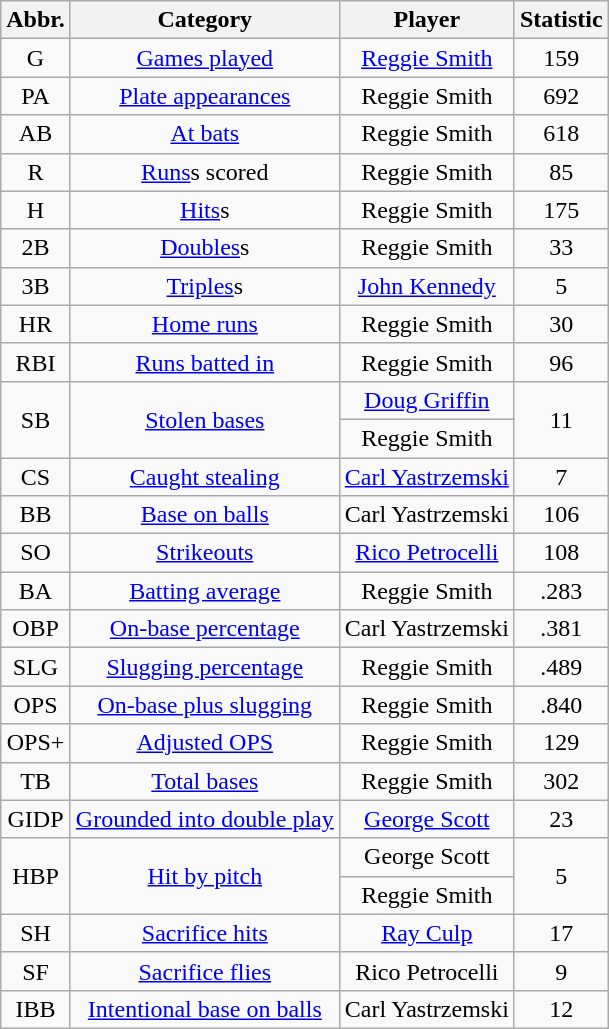<table class="wikitable sortable" style="text-align:center;">
<tr>
<th>Abbr.</th>
<th>Category</th>
<th>Player</th>
<th>Statistic</th>
</tr>
<tr>
<td>G</td>
<td><a href='#'>Games played</a></td>
<td><a href='#'>Reggie Smith</a></td>
<td>159</td>
</tr>
<tr>
<td>PA</td>
<td><a href='#'>Plate appearances</a></td>
<td>Reggie Smith</td>
<td>692</td>
</tr>
<tr>
<td>AB</td>
<td><a href='#'>At bats</a></td>
<td>Reggie Smith</td>
<td>618</td>
</tr>
<tr>
<td>R</td>
<td><a href='#'>Runs</a>s scored</td>
<td>Reggie Smith</td>
<td>85</td>
</tr>
<tr>
<td>H</td>
<td><a href='#'>Hits</a>s</td>
<td>Reggie Smith</td>
<td>175</td>
</tr>
<tr>
<td>2B</td>
<td><a href='#'>Doubles</a>s</td>
<td>Reggie Smith</td>
<td>33</td>
</tr>
<tr>
<td>3B</td>
<td><a href='#'>Triples</a>s</td>
<td><a href='#'>John Kennedy</a></td>
<td>5</td>
</tr>
<tr>
<td>HR</td>
<td><a href='#'>Home runs</a></td>
<td>Reggie Smith</td>
<td>30</td>
</tr>
<tr>
<td>RBI</td>
<td><a href='#'>Runs batted in</a></td>
<td>Reggie Smith</td>
<td>96</td>
</tr>
<tr>
<td rowspan=2>SB</td>
<td rowspan=2><a href='#'>Stolen bases</a></td>
<td><a href='#'>Doug Griffin</a></td>
<td rowspan=2>11</td>
</tr>
<tr>
<td>Reggie Smith</td>
</tr>
<tr>
<td>CS</td>
<td><a href='#'>Caught stealing</a></td>
<td><a href='#'>Carl Yastrzemski</a></td>
<td>7</td>
</tr>
<tr>
<td>BB</td>
<td><a href='#'>Base on balls</a></td>
<td>Carl Yastrzemski</td>
<td>106</td>
</tr>
<tr>
<td>SO</td>
<td><a href='#'>Strikeouts</a></td>
<td><a href='#'>Rico Petrocelli</a></td>
<td>108</td>
</tr>
<tr>
<td>BA</td>
<td><a href='#'>Batting average</a></td>
<td>Reggie Smith</td>
<td>.283</td>
</tr>
<tr>
<td>OBP</td>
<td><a href='#'>On-base percentage</a></td>
<td>Carl Yastrzemski</td>
<td>.381</td>
</tr>
<tr>
<td>SLG</td>
<td><a href='#'>Slugging percentage</a></td>
<td>Reggie Smith</td>
<td>.489</td>
</tr>
<tr>
<td>OPS</td>
<td><a href='#'>On-base plus slugging</a></td>
<td>Reggie Smith</td>
<td>.840</td>
</tr>
<tr>
<td>OPS+</td>
<td><a href='#'>Adjusted OPS</a></td>
<td>Reggie Smith</td>
<td>129</td>
</tr>
<tr>
<td>TB</td>
<td><a href='#'>Total bases</a></td>
<td>Reggie Smith</td>
<td>302</td>
</tr>
<tr>
<td>GIDP</td>
<td><a href='#'>Grounded into double play</a></td>
<td><a href='#'>George Scott</a></td>
<td>23</td>
</tr>
<tr>
<td rowspan=2>HBP</td>
<td rowspan=2><a href='#'>Hit by pitch</a></td>
<td>George Scott</td>
<td rowspan=2>5</td>
</tr>
<tr>
<td>Reggie Smith</td>
</tr>
<tr>
<td>SH</td>
<td><a href='#'>Sacrifice hits</a></td>
<td><a href='#'>Ray Culp</a></td>
<td>17</td>
</tr>
<tr>
<td>SF</td>
<td><a href='#'>Sacrifice flies</a></td>
<td>Rico Petrocelli</td>
<td>9</td>
</tr>
<tr>
<td>IBB</td>
<td><a href='#'>Intentional base on balls</a></td>
<td>Carl Yastrzemski</td>
<td>12</td>
</tr>
</table>
